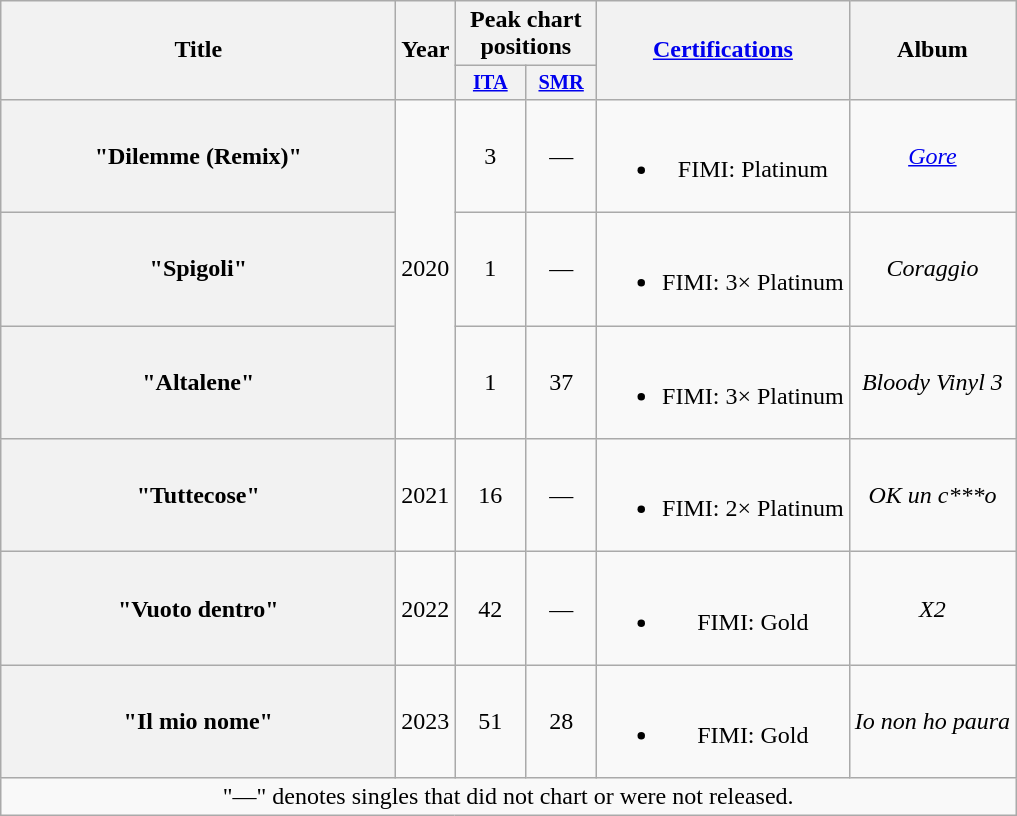<table class="wikitable plainrowheaders" style="text-align:center;">
<tr>
<th scope="col" rowspan="2" style="width:16em;">Title</th>
<th scope="col" rowspan="2" style="width:1em;">Year</th>
<th colspan="2" scope="col">Peak chart positions</th>
<th scope="col" rowspan="2"><a href='#'>Certifications</a></th>
<th rowspan="2">Album</th>
</tr>
<tr>
<th scope="col" style="width:3em;font-size:85%;"><a href='#'>ITA</a><br></th>
<th scope="col" style="width:3em;font-size:85%;"><a href='#'>SMR</a><br></th>
</tr>
<tr>
<th scope="row" nowrap="">"Dilemme (Remix)"<br></th>
<td rowspan="3">2020</td>
<td>3</td>
<td>—</td>
<td><br><ul><li>FIMI: Platinum</li></ul></td>
<td><em><a href='#'>Gore</a></em></td>
</tr>
<tr>
<th scope="row">"Spigoli"<br></th>
<td>1</td>
<td>—</td>
<td><br><ul><li>FIMI: 3× Platinum</li></ul></td>
<td><em>Coraggio</em></td>
</tr>
<tr>
<th scope="row">"Altalene"<br></th>
<td>1</td>
<td>37</td>
<td><br><ul><li>FIMI: 3× Platinum</li></ul></td>
<td><em>Bloody Vinyl 3</em></td>
</tr>
<tr>
<th scope="row">"Tuttecose"<br></th>
<td>2021</td>
<td>16</td>
<td>—</td>
<td><br><ul><li>FIMI: 2× Platinum</li></ul></td>
<td><em>OK un c***o</em></td>
</tr>
<tr>
<th scope="row">"Vuoto dentro"<br></th>
<td>2022</td>
<td>42</td>
<td>—</td>
<td><br><ul><li>FIMI: Gold</li></ul></td>
<td><em>X2</em></td>
</tr>
<tr>
<th scope="row">"Il mio nome" <br></th>
<td>2023</td>
<td>51</td>
<td>28</td>
<td><br><ul><li>FIMI: Gold</li></ul></td>
<td><em>Io non ho paura </em></td>
</tr>
<tr>
<td colspan="7">"—" denotes singles that did not chart or were not released.</td>
</tr>
</table>
